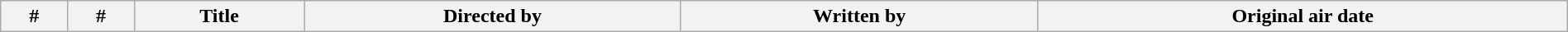<table class="wikitable plainrowheaders" style="width:100%; margin:auto;">
<tr>
<th>#</th>
<th>#</th>
<th>Title</th>
<th>Directed by</th>
<th>Written by</th>
<th>Original air date<br>
</th>
</tr>
</table>
